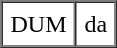<table border=1 cellspacing=0 cellpadding=5>
<tr>
<td>DUM</td>
<td>da</td>
</tr>
</table>
